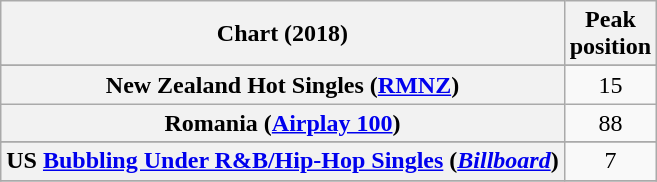<table class="wikitable sortable plainrowheaders" style="text-align:center">
<tr>
<th scope="col">Chart (2018)</th>
<th scope="col">Peak<br>position</th>
</tr>
<tr>
</tr>
<tr>
</tr>
<tr>
<th scope="row">New Zealand Hot Singles (<a href='#'>RMNZ</a>)</th>
<td>15</td>
</tr>
<tr>
<th scope="row">Romania (<a href='#'>Airplay 100</a>)</th>
<td>88</td>
</tr>
<tr>
</tr>
<tr>
<th scope="row">US <a href='#'>Bubbling Under R&B/Hip-Hop Singles</a> (<em><a href='#'>Billboard</a></em>)</th>
<td>7</td>
</tr>
<tr>
</tr>
</table>
